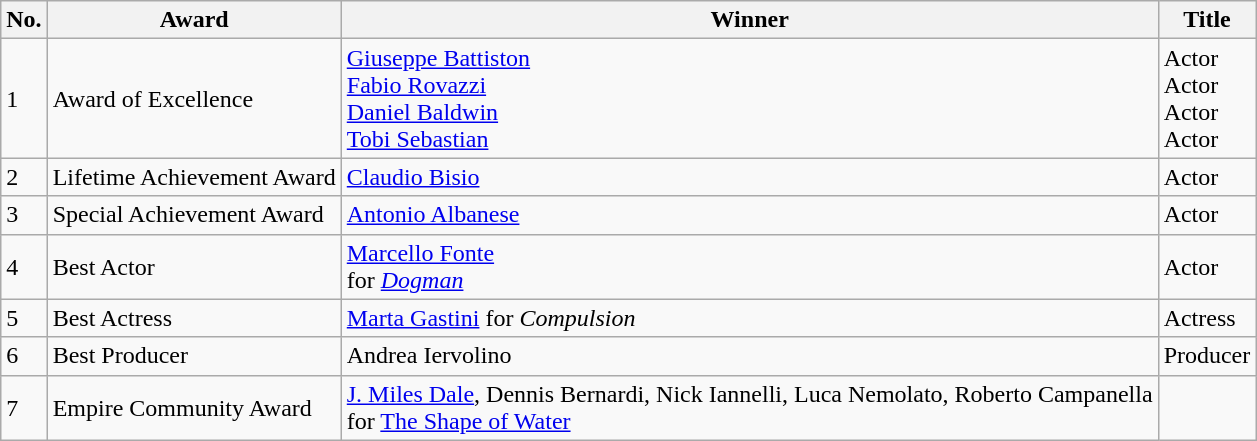<table class="wikitable">
<tr>
<th>No.</th>
<th>Award</th>
<th>Winner</th>
<th>Title</th>
</tr>
<tr>
<td>1</td>
<td>Award of Excellence</td>
<td><a href='#'>Giuseppe Battiston</a><br><a href='#'>Fabio Rovazzi</a><br><a href='#'>Daniel Baldwin</a><br><a href='#'>Tobi Sebastian</a></td>
<td>Actor<br>Actor<br>Actor<br>Actor</td>
</tr>
<tr>
<td>2</td>
<td>Lifetime Achievement Award</td>
<td><a href='#'>Claudio Bisio</a></td>
<td>Actor</td>
</tr>
<tr>
<td>3</td>
<td>Special Achievement Award</td>
<td><a href='#'>Antonio Albanese</a></td>
<td>Actor</td>
</tr>
<tr>
<td>4</td>
<td>Best Actor</td>
<td><a href='#'>Marcello Fonte</a><br>for <a href='#'><em>Dogman</em></a></td>
<td>Actor</td>
</tr>
<tr>
<td>5</td>
<td>Best Actress</td>
<td><a href='#'>Marta Gastini</a> for <em>Compulsion</em></td>
<td>Actress</td>
</tr>
<tr>
<td>6</td>
<td>Best Producer</td>
<td>Andrea Iervolino</td>
<td>Producer</td>
</tr>
<tr>
<td>7</td>
<td>Empire Community Award</td>
<td><a href='#'>J. Miles Dale</a>, Dennis Bernardi, Nick Iannelli, Luca Nemolato, Roberto Campanella<br>for <a href='#'>The Shape of Water</a></td>
<td></td>
</tr>
</table>
